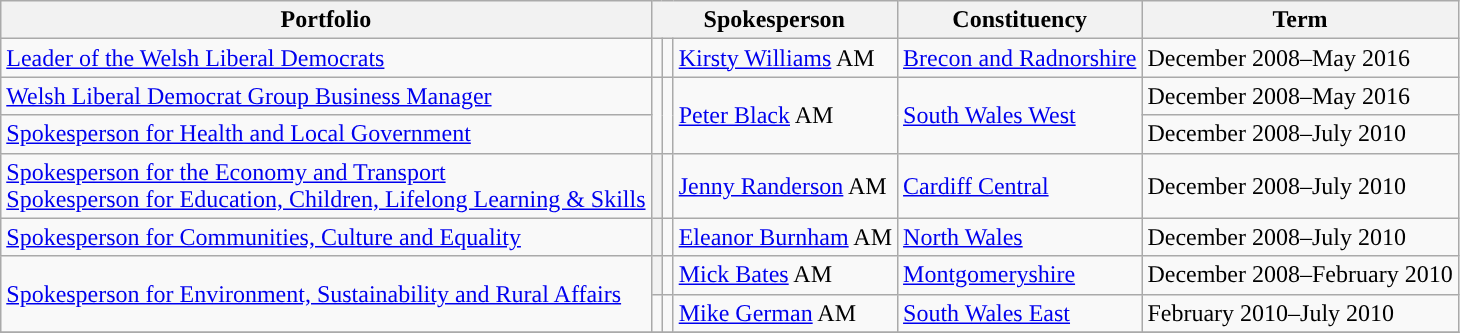<table class="wikitable">
<tr>
<th colspan="1">Portfolio</th>
<th colspan="3">Spokesperson</th>
<th colspan="1">Constituency</th>
<th colspan="1">Term</th>
</tr>
<tr>
<td><a href='#'>Leader of the Welsh Liberal Democrats</a></td>
<td style="background: "></td>
<td></td>
<td><a href='#'>Kirsty Williams</a> AM</td>
<td><a href='#'>Brecon and Radnorshire</a></td>
<td>December 2008–May 2016</td>
</tr>
<tr>
<td><a href='#'>Welsh Liberal Democrat Group Business Manager</a></td>
<td rowspan="2" style="background-color: "></td>
<td rowspan="2"></td>
<td rowspan="2"><a href='#'>Peter Black</a> AM</td>
<td rowspan="2"><a href='#'>South Wales West</a></td>
<td>December 2008–May 2016</td>
</tr>
<tr>
<td><a href='#'>Spokesperson for Health and Local Government</a></td>
<td>December 2008–July 2010</td>
</tr>
<tr>
<td><a href='#'>Spokesperson for the Economy and Transport</a><br><a href='#'>Spokesperson for Education, Children, Lifelong Learning & Skills</a></td>
<th style="background-color: "></th>
<td></td>
<td><a href='#'>Jenny Randerson</a> AM</td>
<td><a href='#'>Cardiff Central</a></td>
<td>December 2008–July 2010</td>
</tr>
<tr>
<td><a href='#'>Spokesperson for Communities, Culture and Equality</a></td>
<th style="background-color: "></th>
<td></td>
<td><a href='#'>Eleanor Burnham</a> AM</td>
<td><a href='#'>North Wales</a></td>
<td>December 2008–July 2010</td>
</tr>
<tr>
<td rowspan="2"><a href='#'>Spokesperson for Environment, Sustainability and Rural Affairs</a></td>
<th style="background-color: "></th>
<td></td>
<td><a href='#'>Mick Bates</a> AM</td>
<td><a href='#'>Montgomeryshire</a></td>
<td>December 2008–February 2010</td>
</tr>
<tr>
<td style="background-color: "></td>
<td></td>
<td><a href='#'>Mike German</a> AM</td>
<td><a href='#'>South Wales East</a></td>
<td>February 2010–July 2010</td>
</tr>
<tr>
</tr>
</table>
